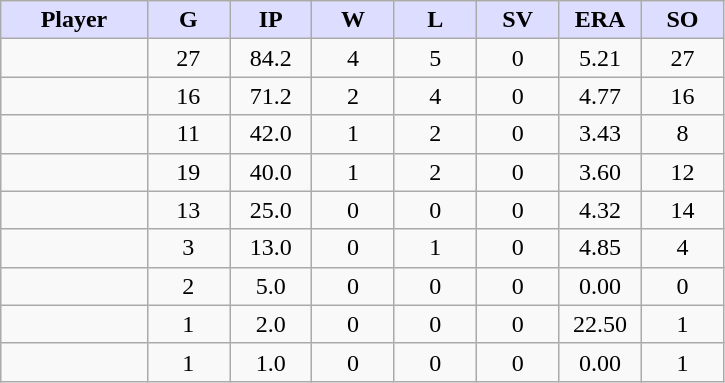<table class="wikitable sortable">
<tr>
<th style="background:#ddf; width:16%;">Player</th>
<th style="background:#ddf; width:9%;">G</th>
<th style="background:#ddf; width:9%;">IP</th>
<th style="background:#ddf; width:9%;">W</th>
<th style="background:#ddf; width:9%;">L</th>
<th style="background:#ddf; width:9%;">SV</th>
<th style="background:#ddf; width:9%;">ERA</th>
<th style="background:#ddf; width:9%;">SO</th>
</tr>
<tr style="text-align:center;">
<td></td>
<td>27</td>
<td>84.2</td>
<td>4</td>
<td>5</td>
<td>0</td>
<td>5.21</td>
<td>27</td>
</tr>
<tr style="text-align:center;">
<td></td>
<td>16</td>
<td>71.2</td>
<td>2</td>
<td>4</td>
<td>0</td>
<td>4.77</td>
<td>16</td>
</tr>
<tr align=center>
<td></td>
<td>11</td>
<td>42.0</td>
<td>1</td>
<td>2</td>
<td>0</td>
<td>3.43</td>
<td>8</td>
</tr>
<tr align=center>
<td></td>
<td>19</td>
<td>40.0</td>
<td>1</td>
<td>2</td>
<td>0</td>
<td>3.60</td>
<td>12</td>
</tr>
<tr style="text-align:center;">
<td></td>
<td>13</td>
<td>25.0</td>
<td>0</td>
<td>0</td>
<td>0</td>
<td>4.32</td>
<td>14</td>
</tr>
<tr style="text-align:center;">
<td></td>
<td>3</td>
<td>13.0</td>
<td>0</td>
<td>1</td>
<td>0</td>
<td>4.85</td>
<td>4</td>
</tr>
<tr style="text-align:center;">
<td></td>
<td>2</td>
<td>5.0</td>
<td>0</td>
<td>0</td>
<td>0</td>
<td>0.00</td>
<td>0</td>
</tr>
<tr style="text-align:center;">
<td></td>
<td>1</td>
<td>2.0</td>
<td>0</td>
<td>0</td>
<td>0</td>
<td>22.50</td>
<td>1</td>
</tr>
<tr style="text-align:center;">
<td></td>
<td>1</td>
<td>1.0</td>
<td>0</td>
<td>0</td>
<td>0</td>
<td>0.00</td>
<td>1</td>
</tr>
</table>
